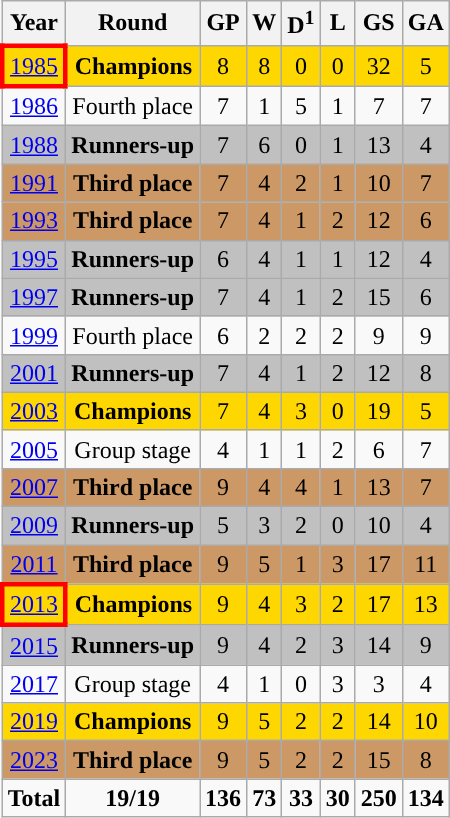<table class="wikitable" style="text-align: center;">
<tr>
<th>Year</th>
<th>Round</th>
<th>GP</th>
<th>W</th>
<th>D<sup>1</sup></th>
<th>L</th>
<th>GS</th>
<th>GA</th>
</tr>
<tr bgcolor=gold>
<td style="border: 3px solid red"> <a href='#'>1985</a></td>
<td><strong>Champions</strong></td>
<td>8</td>
<td>8</td>
<td>0</td>
<td>0</td>
<td>32</td>
<td>5</td>
</tr>
<tr style="background:">
<td> <a href='#'>1986</a></td>
<td>Fourth place</td>
<td>7</td>
<td>1</td>
<td>5</td>
<td>1</td>
<td>7</td>
<td>7</td>
</tr>
<tr bgcolor=silver>
<td> <a href='#'>1988</a></td>
<td><strong>Runners-up</strong></td>
<td>7</td>
<td>6</td>
<td>0</td>
<td>1</td>
<td>13</td>
<td>4</td>
</tr>
<tr bgcolor=cc9966>
<td> <a href='#'>1991</a></td>
<td><strong>Third place</strong></td>
<td>7</td>
<td>4</td>
<td>2</td>
<td>1</td>
<td>10</td>
<td>7</td>
</tr>
<tr bgcolor=cc9966>
<td> <a href='#'>1993</a></td>
<td><strong>Third place</strong></td>
<td>7</td>
<td>4</td>
<td>1</td>
<td>2</td>
<td>12</td>
<td>6</td>
</tr>
<tr bgcolor=silver>
<td> <a href='#'>1995</a></td>
<td><strong>Runners-up</strong></td>
<td>6</td>
<td>4</td>
<td>1</td>
<td>1</td>
<td>12</td>
<td>4</td>
</tr>
<tr bgcolor=silver>
<td> <a href='#'>1997</a></td>
<td><strong>Runners-up</strong></td>
<td>7</td>
<td>4</td>
<td>1</td>
<td>2</td>
<td>15</td>
<td>6</td>
</tr>
<tr style="background:">
<td> <a href='#'>1999</a></td>
<td>Fourth place</td>
<td>6</td>
<td>2</td>
<td>2</td>
<td>2</td>
<td>9</td>
<td>9</td>
</tr>
<tr bgcolor=silver>
<td> <a href='#'>2001</a></td>
<td><strong>Runners-up</strong></td>
<td>7</td>
<td>4</td>
<td>1</td>
<td>2</td>
<td>12</td>
<td>8</td>
</tr>
<tr bgcolor=gold>
<td> <a href='#'>2003</a></td>
<td><strong>Champions</strong></td>
<td>7</td>
<td>4</td>
<td>3</td>
<td>0</td>
<td>19</td>
<td>5</td>
</tr>
<tr>
<td> <a href='#'>2005</a></td>
<td>Group stage</td>
<td>4</td>
<td>1</td>
<td>1</td>
<td>2</td>
<td>6</td>
<td>7</td>
</tr>
<tr bgcolor=cc9966>
<td> <a href='#'>2007</a></td>
<td><strong>Third place</strong></td>
<td>9</td>
<td>4</td>
<td>4</td>
<td>1</td>
<td>13</td>
<td>7</td>
</tr>
<tr bgcolor=silver>
<td> <a href='#'>2009</a></td>
<td><strong>Runners-up</strong></td>
<td>5</td>
<td>3</td>
<td>2</td>
<td>0</td>
<td>10</td>
<td>4</td>
</tr>
<tr bgcolor=cc9966>
<td> <a href='#'>2011</a></td>
<td><strong>Third place</strong></td>
<td>9</td>
<td>5</td>
<td>1</td>
<td>3</td>
<td>17</td>
<td>11</td>
</tr>
<tr bgcolor=gold>
<td style="border: 3px solid red"> <a href='#'>2013</a></td>
<td><strong>Champions</strong></td>
<td>9</td>
<td>4</td>
<td>3</td>
<td>2</td>
<td>17</td>
<td>13</td>
</tr>
<tr bgcolor=silver>
<td> <a href='#'>2015</a></td>
<td><strong>Runners-up</strong></td>
<td>9</td>
<td>4</td>
<td>2</td>
<td>3</td>
<td>14</td>
<td>9</td>
</tr>
<tr>
<td> <a href='#'>2017</a></td>
<td>Group stage</td>
<td>4</td>
<td>1</td>
<td>0</td>
<td>3</td>
<td>3</td>
<td>4</td>
</tr>
<tr bgcolor=gold>
<td> <a href='#'>2019</a></td>
<td><strong>Champions</strong></td>
<td>9</td>
<td>5</td>
<td>2</td>
<td>2</td>
<td>14</td>
<td>10</td>
</tr>
<tr bgcolor=cc9966>
<td> <a href='#'>2023</a></td>
<td><strong>Third place</strong></td>
<td>9</td>
<td>5</td>
<td>2</td>
<td>2</td>
<td>15</td>
<td>8</td>
</tr>
<tr>
<td><strong>Total</strong></td>
<td><strong>19/19</strong></td>
<td><strong>136</strong></td>
<td><strong>73</strong></td>
<td><strong>33</strong></td>
<td><strong>30</strong></td>
<td><strong>250</strong></td>
<td><strong>134</strong></td>
</tr>
</table>
